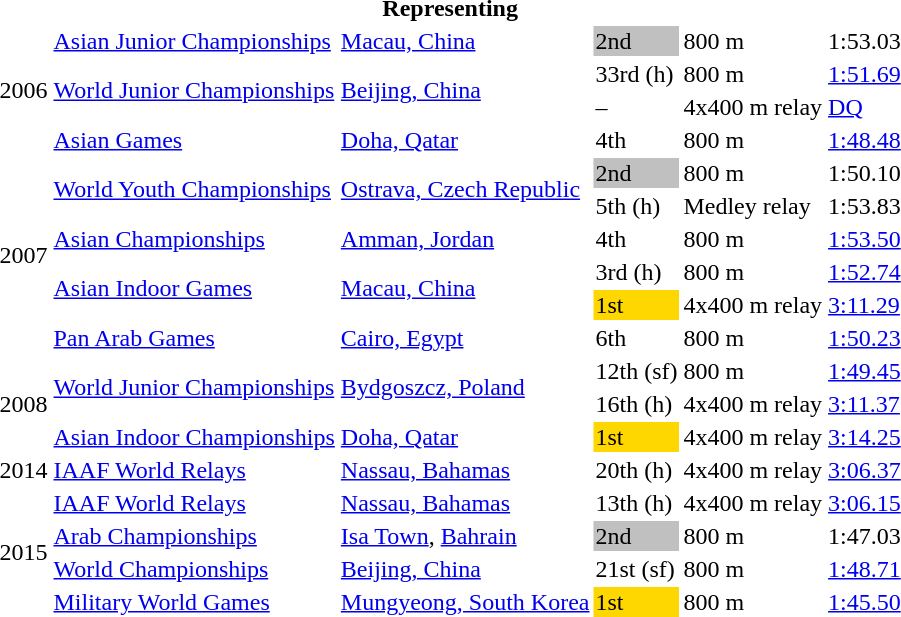<table>
<tr>
<th colspan="6">Representing </th>
</tr>
<tr>
<td rowspan=4>2006</td>
<td><a href='#'>Asian Junior Championships</a></td>
<td><a href='#'>Macau, China</a></td>
<td bgcolor=silver>2nd</td>
<td>800 m</td>
<td>1:53.03</td>
</tr>
<tr>
<td rowspan=2><a href='#'>World Junior Championships</a></td>
<td rowspan=2><a href='#'>Beijing, China</a></td>
<td>33rd (h)</td>
<td>800 m</td>
<td><a href='#'>1:51.69</a></td>
</tr>
<tr>
<td>–</td>
<td>4x400 m relay</td>
<td><a href='#'>DQ</a></td>
</tr>
<tr>
<td><a href='#'>Asian Games</a></td>
<td><a href='#'>Doha, Qatar</a></td>
<td>4th</td>
<td>800 m</td>
<td><a href='#'>1:48.48</a></td>
</tr>
<tr>
<td rowspan=6>2007</td>
<td rowspan=2><a href='#'>World Youth Championships</a></td>
<td rowspan=2><a href='#'>Ostrava, Czech Republic</a></td>
<td bgcolor=silver>2nd</td>
<td>800 m</td>
<td>1:50.10</td>
</tr>
<tr>
<td>5th (h)</td>
<td>Medley relay</td>
<td>1:53.83</td>
</tr>
<tr>
<td><a href='#'>Asian Championships</a></td>
<td><a href='#'>Amman, Jordan</a></td>
<td>4th</td>
<td>800 m</td>
<td><a href='#'>1:53.50</a></td>
</tr>
<tr>
<td rowspan=2><a href='#'>Asian Indoor Games</a></td>
<td rowspan=2><a href='#'>Macau, China</a></td>
<td>3rd (h)</td>
<td>800 m</td>
<td><a href='#'>1:52.74</a></td>
</tr>
<tr>
<td bgcolor=gold>1st</td>
<td>4x400 m relay</td>
<td><a href='#'>3:11.29</a></td>
</tr>
<tr>
<td><a href='#'>Pan Arab Games</a></td>
<td><a href='#'>Cairo, Egypt</a></td>
<td>6th</td>
<td>800 m</td>
<td><a href='#'>1:50.23</a></td>
</tr>
<tr>
<td rowspan=3>2008</td>
<td rowspan=2><a href='#'>World Junior Championships</a></td>
<td rowspan=2><a href='#'>Bydgoszcz, Poland</a></td>
<td>12th (sf)</td>
<td>800 m</td>
<td><a href='#'>1:49.45</a></td>
</tr>
<tr>
<td>16th (h)</td>
<td>4x400 m relay</td>
<td><a href='#'>3:11.37</a></td>
</tr>
<tr>
<td><a href='#'>Asian Indoor Championships</a></td>
<td><a href='#'>Doha, Qatar</a></td>
<td bgcolor=gold>1st</td>
<td>4x400 m relay</td>
<td><a href='#'>3:14.25</a></td>
</tr>
<tr>
<td>2014</td>
<td><a href='#'>IAAF World Relays</a></td>
<td><a href='#'>Nassau, Bahamas</a></td>
<td>20th (h)</td>
<td>4x400 m relay</td>
<td><a href='#'>3:06.37</a></td>
</tr>
<tr>
<td rowspan=4>2015</td>
<td><a href='#'>IAAF World Relays</a></td>
<td><a href='#'>Nassau, Bahamas</a></td>
<td>13th (h)</td>
<td>4x400 m relay</td>
<td><a href='#'>3:06.15</a></td>
</tr>
<tr>
<td><a href='#'>Arab Championships</a></td>
<td><a href='#'>Isa Town</a>, <a href='#'>Bahrain</a></td>
<td bgcolor=silver>2nd</td>
<td>800 m</td>
<td>1:47.03</td>
</tr>
<tr>
<td><a href='#'>World Championships</a></td>
<td><a href='#'>Beijing, China</a></td>
<td>21st (sf)</td>
<td>800 m</td>
<td><a href='#'>1:48.71</a></td>
</tr>
<tr>
<td><a href='#'> Military World Games</a></td>
<td><a href='#'>Mungyeong, South Korea</a></td>
<td bgcolor=gold>1st</td>
<td>800 m</td>
<td><a href='#'> 1:45.50</a></td>
</tr>
</table>
